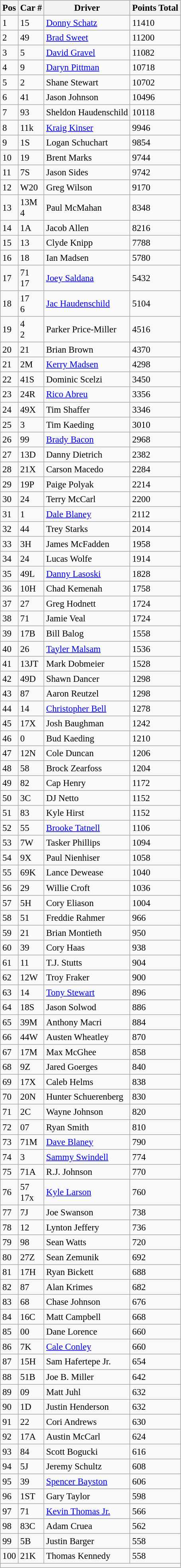<table class="wikitable sortable" style="font-size:95%">
<tr>
<th>Pos</th>
<th>Car #</th>
<th>Driver</th>
<th>Points Total</th>
</tr>
<tr>
<td>1</td>
<td>15</td>
<td><a href='#'>Donny Schatz</a></td>
<td>11410</td>
</tr>
<tr>
<td>2</td>
<td>49</td>
<td><a href='#'>Brad Sweet</a></td>
<td>11200</td>
</tr>
<tr>
<td>3</td>
<td>5</td>
<td><a href='#'>David Gravel</a></td>
<td>11082</td>
</tr>
<tr>
<td>4</td>
<td>9</td>
<td><a href='#'>Daryn Pittman</a></td>
<td>10718</td>
</tr>
<tr>
<td>5</td>
<td>2</td>
<td>Shane Stewart</td>
<td>10702</td>
</tr>
<tr>
<td>6</td>
<td>41</td>
<td>Jason Johnson</td>
<td>10496</td>
</tr>
<tr>
<td>7</td>
<td>93</td>
<td>Sheldon Haudenschild</td>
<td>10118</td>
</tr>
<tr>
<td>8</td>
<td>11k</td>
<td><a href='#'>Kraig Kinser</a></td>
<td>9946</td>
</tr>
<tr>
<td>9</td>
<td>1S</td>
<td>Logan Schuchart</td>
<td>9854</td>
</tr>
<tr>
<td>10</td>
<td>19</td>
<td>Brent Marks</td>
<td>9744</td>
</tr>
<tr>
<td>11</td>
<td>7S</td>
<td>Jason Sides</td>
<td>9742</td>
</tr>
<tr>
<td>12</td>
<td>W20</td>
<td>Greg Wilson</td>
<td>9170</td>
</tr>
<tr>
<td>13</td>
<td>13M<br>4</td>
<td>Paul McMahan</td>
<td>8348</td>
</tr>
<tr>
<td>14</td>
<td>1A</td>
<td>Jacob Allen</td>
<td>8216</td>
</tr>
<tr>
<td>15</td>
<td>13</td>
<td>Clyde Knipp</td>
<td>7788</td>
</tr>
<tr>
<td>16</td>
<td>18</td>
<td>Ian Madsen</td>
<td>5780</td>
</tr>
<tr>
<td>17</td>
<td>71<br>17</td>
<td><a href='#'>Joey Saldana</a></td>
<td>5432</td>
</tr>
<tr>
<td>18</td>
<td>17<br>6</td>
<td><a href='#'>Jac Haudenschild</a></td>
<td>5104</td>
</tr>
<tr>
<td>19</td>
<td>4<br>2</td>
<td>Parker Price-Miller</td>
<td>4516</td>
</tr>
<tr>
<td>20</td>
<td>21</td>
<td>Brian Brown</td>
<td>4370</td>
</tr>
<tr>
<td>21</td>
<td>2M</td>
<td><a href='#'>Kerry Madsen</a></td>
<td>4298</td>
</tr>
<tr>
<td>22</td>
<td>41S</td>
<td>Dominic Scelzi</td>
<td>3450</td>
</tr>
<tr>
<td>23</td>
<td>24R</td>
<td><a href='#'>Rico Abreu</a></td>
<td>3356</td>
</tr>
<tr>
<td>24</td>
<td>49X</td>
<td>Tim Shaffer</td>
<td>3346</td>
</tr>
<tr>
<td>25</td>
<td>3</td>
<td>Tim Kaeding</td>
<td>3010</td>
</tr>
<tr>
<td>26</td>
<td>99</td>
<td><a href='#'>Brady Bacon</a></td>
<td>2968</td>
</tr>
<tr>
<td>27</td>
<td>13D</td>
<td>Danny Dietrich</td>
<td>2382</td>
</tr>
<tr>
<td>28</td>
<td>21X</td>
<td>Carson Macedo</td>
<td>2284</td>
</tr>
<tr>
<td>29</td>
<td>19P</td>
<td>Paige Polyak</td>
<td>2214</td>
</tr>
<tr>
<td>30</td>
<td>24</td>
<td>Terry McCarl</td>
<td>2200</td>
</tr>
<tr>
<td>31</td>
<td>1</td>
<td><a href='#'>Dale Blaney</a></td>
<td>2112</td>
</tr>
<tr>
<td>32</td>
<td>44</td>
<td>Trey Starks</td>
<td>2014</td>
</tr>
<tr>
<td>33</td>
<td>3H</td>
<td>James McFadden</td>
<td>1958</td>
</tr>
<tr>
<td>34</td>
<td>24</td>
<td>Lucas Wolfe</td>
<td>1914</td>
</tr>
<tr>
<td>35</td>
<td>49L</td>
<td><a href='#'>Danny Lasoski</a></td>
<td>1828</td>
</tr>
<tr>
<td>36</td>
<td>10H</td>
<td>Chad Kemenah</td>
<td>1758</td>
</tr>
<tr>
<td>37</td>
<td>27</td>
<td>Greg Hodnett</td>
<td>1724</td>
</tr>
<tr>
<td>38</td>
<td>71</td>
<td>Jamie Veal</td>
<td>1724</td>
</tr>
<tr>
<td>39</td>
<td>17B</td>
<td>Bill Balog</td>
<td>1558</td>
</tr>
<tr>
<td>40</td>
<td>26</td>
<td><a href='#'>Tayler Malsam</a></td>
<td>1536</td>
</tr>
<tr>
<td>41</td>
<td>13JT</td>
<td>Mark Dobmeier</td>
<td>1528</td>
</tr>
<tr>
<td>42</td>
<td>49D</td>
<td>Shawn Dancer</td>
<td>1298</td>
</tr>
<tr>
<td>43</td>
<td>87</td>
<td>Aaron Reutzel</td>
<td>1298</td>
</tr>
<tr>
<td>44</td>
<td>14</td>
<td><a href='#'>Christopher Bell</a></td>
<td>1278</td>
</tr>
<tr>
<td>45</td>
<td>17X</td>
<td>Josh Baughman</td>
<td>1242</td>
</tr>
<tr>
<td>46</td>
<td>0</td>
<td>Bud Kaeding</td>
<td>1210</td>
</tr>
<tr>
<td>47</td>
<td>12N</td>
<td>Cole Duncan</td>
<td>1206</td>
</tr>
<tr>
<td>48</td>
<td>58</td>
<td>Brock Zearfoss</td>
<td>1204</td>
</tr>
<tr>
<td>49</td>
<td>82</td>
<td>Cap Henry</td>
<td>1172</td>
</tr>
<tr>
<td>50</td>
<td>3C</td>
<td>DJ Netto</td>
<td>1152</td>
</tr>
<tr>
<td>51</td>
<td>83</td>
<td>Kyle Hirst</td>
<td>1152</td>
</tr>
<tr>
<td>52</td>
<td>55</td>
<td><a href='#'>Brooke Tatnell</a></td>
<td>1106</td>
</tr>
<tr>
<td>53</td>
<td>7W</td>
<td>Tasker Phillips</td>
<td>1094</td>
</tr>
<tr>
<td>54</td>
<td>9X</td>
<td>Paul Nienhiser</td>
<td>1058</td>
</tr>
<tr>
<td>55</td>
<td>69K</td>
<td>Lance Dewease</td>
<td>1040</td>
</tr>
<tr>
<td>56</td>
<td>29</td>
<td>Willie Croft</td>
<td>1036</td>
</tr>
<tr>
<td>57</td>
<td>5H</td>
<td>Cory Eliason</td>
<td>1004</td>
</tr>
<tr>
<td>58</td>
<td>51</td>
<td>Freddie Rahmer</td>
<td>966</td>
</tr>
<tr>
<td>59</td>
<td>21</td>
<td>Brian Montieth</td>
<td>950</td>
</tr>
<tr>
<td>60</td>
<td>39</td>
<td>Cory Haas</td>
<td>938</td>
</tr>
<tr>
<td>61</td>
<td>11</td>
<td>T.J. Stutts</td>
<td>904</td>
</tr>
<tr>
<td>62</td>
<td>12W</td>
<td>Troy Fraker</td>
<td>900</td>
</tr>
<tr>
<td>63</td>
<td>14</td>
<td><a href='#'>Tony Stewart</a></td>
<td>896</td>
</tr>
<tr>
<td>64</td>
<td>18S</td>
<td>Jason Solwod</td>
<td>886</td>
</tr>
<tr>
<td>65</td>
<td>39M</td>
<td>Anthony Macri</td>
<td>884</td>
</tr>
<tr>
<td>66</td>
<td>44W</td>
<td>Austen Wheatley</td>
<td>870</td>
</tr>
<tr>
<td>67</td>
<td>17M</td>
<td>Max McGhee</td>
<td>858</td>
</tr>
<tr>
<td>68</td>
<td>9Z</td>
<td>Jared Goerges</td>
<td>840</td>
</tr>
<tr>
<td>69</td>
<td>17X</td>
<td>Caleb Helms</td>
<td>838</td>
</tr>
<tr>
<td>70</td>
<td>20N</td>
<td>Hunter Schuerenberg</td>
<td>830</td>
</tr>
<tr>
<td>71</td>
<td>2C</td>
<td>Wayne Johnson</td>
<td>820</td>
</tr>
<tr>
<td>72</td>
<td>07</td>
<td>Ryan Smith</td>
<td>810</td>
</tr>
<tr>
<td>73</td>
<td>71M</td>
<td><a href='#'>Dave Blaney</a></td>
<td>790</td>
</tr>
<tr>
<td>74</td>
<td>3</td>
<td><a href='#'>Sammy Swindell</a></td>
<td>774</td>
</tr>
<tr>
<td>75</td>
<td>71A</td>
<td>R.J. Johnson</td>
<td>770</td>
</tr>
<tr>
<td>76</td>
<td>57<br>17x</td>
<td><a href='#'>Kyle Larson</a></td>
<td>760</td>
</tr>
<tr>
<td>77</td>
<td>7J</td>
<td>Joe Swanson</td>
<td>738</td>
</tr>
<tr>
<td>78</td>
<td>12</td>
<td>Lynton Jeffery</td>
<td>736</td>
</tr>
<tr>
<td>79</td>
<td>98</td>
<td>Sean Watts</td>
<td>720</td>
</tr>
<tr>
<td>80</td>
<td>27Z</td>
<td>Sean Zemunik</td>
<td>692</td>
</tr>
<tr>
<td>81</td>
<td>17H</td>
<td>Ryan Bickett</td>
<td>688</td>
</tr>
<tr>
<td>82</td>
<td>87</td>
<td>Alan Krimes</td>
<td>682</td>
</tr>
<tr>
<td>83</td>
<td>68</td>
<td>Chase Johnson</td>
<td>676</td>
</tr>
<tr>
<td>84</td>
<td>16C</td>
<td>Matt Campbell</td>
<td>668</td>
</tr>
<tr>
<td>85</td>
<td>00</td>
<td>Dane Lorence</td>
<td>660</td>
</tr>
<tr>
<td>86</td>
<td>7K</td>
<td><a href='#'>Cale Conley</a></td>
<td>660</td>
</tr>
<tr>
<td>87</td>
<td>15H</td>
<td>Sam Hafertepe Jr.</td>
<td>654</td>
</tr>
<tr>
<td>88</td>
<td>51B</td>
<td>Joe B. Miller</td>
<td>642</td>
</tr>
<tr>
<td>89</td>
<td>09</td>
<td>Matt Juhl</td>
<td>632</td>
</tr>
<tr>
<td>90</td>
<td>1D</td>
<td>Justin Henderson</td>
<td>632</td>
</tr>
<tr>
<td>91</td>
<td>22</td>
<td>Cori Andrews</td>
<td>630</td>
</tr>
<tr>
<td>92</td>
<td>17A</td>
<td>Austin McCarl</td>
<td>624</td>
</tr>
<tr>
<td>93</td>
<td>84</td>
<td>Scott Bogucki</td>
<td>616</td>
</tr>
<tr>
<td>94</td>
<td>5J</td>
<td>Jeremy Schultz</td>
<td>608</td>
</tr>
<tr>
<td>95</td>
<td>39</td>
<td><a href='#'>Spencer Bayston</a></td>
<td>606</td>
</tr>
<tr>
<td>96</td>
<td>1ST</td>
<td>Gary Taylor</td>
<td>598</td>
</tr>
<tr>
<td>97</td>
<td>71</td>
<td><a href='#'>Kevin Thomas Jr.</a></td>
<td>566</td>
</tr>
<tr>
<td>98</td>
<td>83C</td>
<td>Adam Cruea</td>
<td>562</td>
</tr>
<tr>
<td>99</td>
<td>5B</td>
<td>Justin Barger</td>
<td>558</td>
</tr>
<tr>
<td>100</td>
<td>21K</td>
<td>Thomas Kennedy</td>
<td>558</td>
</tr>
<tr>
<td colspan=4></td>
</tr>
</table>
